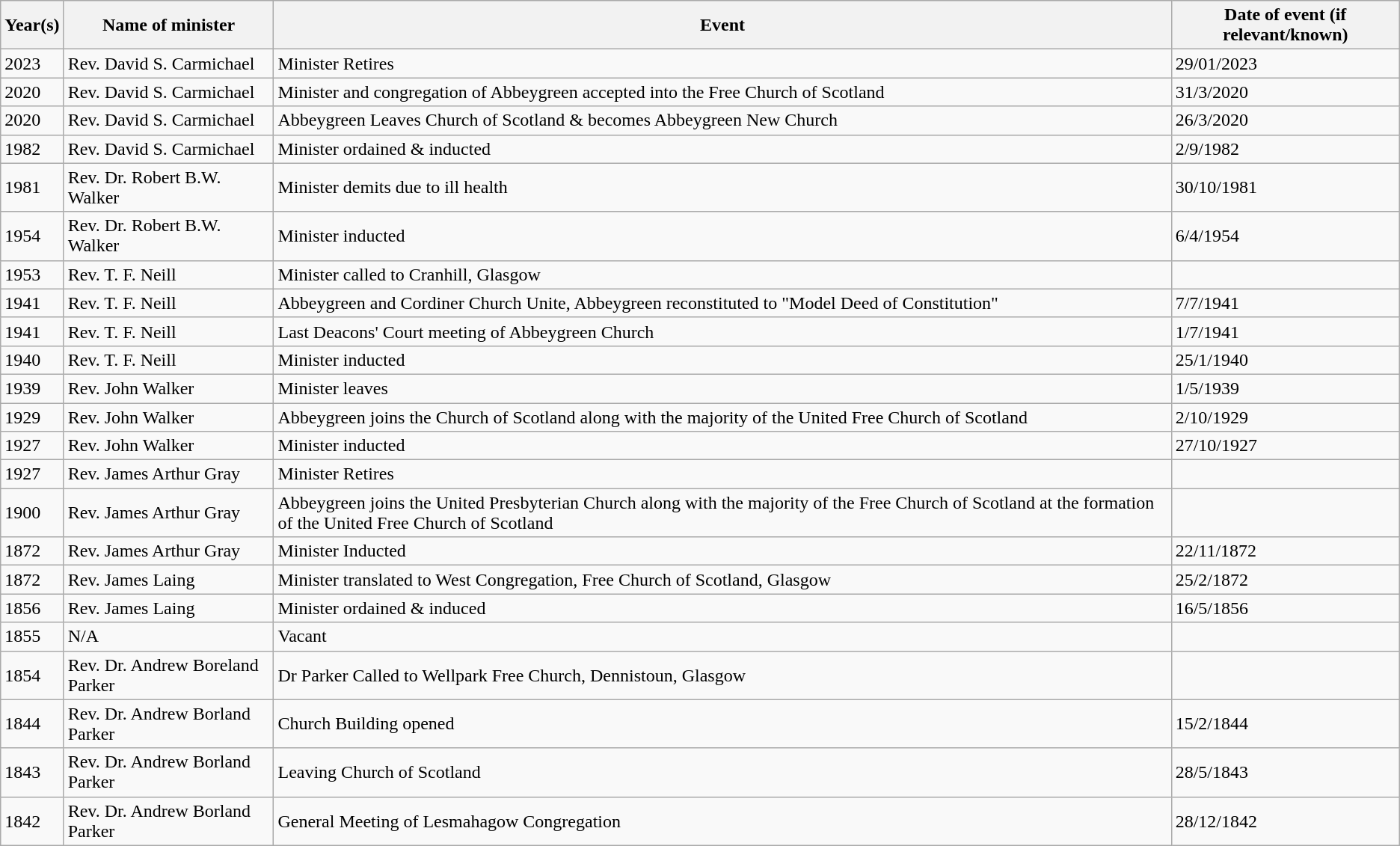<table class="wikitable">
<tr>
<th>Year(s)</th>
<th>Name of minister</th>
<th>Event</th>
<th>Date of event (if relevant/known)</th>
</tr>
<tr>
<td>2023</td>
<td>Rev. David S. Carmichael</td>
<td>Minister Retires</td>
<td>29/01/2023</td>
</tr>
<tr>
<td>2020</td>
<td>Rev. David S. Carmichael</td>
<td>Minister and congregation of Abbeygreen accepted into the Free Church of Scotland</td>
<td>31/3/2020</td>
</tr>
<tr>
<td>2020</td>
<td>Rev. David S. Carmichael</td>
<td>Abbeygreen Leaves Church of Scotland & becomes Abbeygreen New Church</td>
<td>26/3/2020</td>
</tr>
<tr>
<td>1982</td>
<td>Rev. David S. Carmichael</td>
<td>Minister ordained & inducted</td>
<td>2/9/1982</td>
</tr>
<tr>
<td>1981</td>
<td>Rev. Dr. Robert B.W. Walker</td>
<td>Minister demits due to ill health</td>
<td>30/10/1981</td>
</tr>
<tr>
<td>1954</td>
<td>Rev. Dr. Robert B.W. Walker</td>
<td>Minister inducted</td>
<td>6/4/1954</td>
</tr>
<tr>
<td>1953</td>
<td>Rev. T. F. Neill</td>
<td>Minister called to Cranhill, Glasgow</td>
<td></td>
</tr>
<tr>
<td>1941</td>
<td>Rev. T. F. Neill</td>
<td>Abbeygreen and Cordiner Church Unite, Abbeygreen reconstituted to "Model Deed of Constitution"</td>
<td>7/7/1941</td>
</tr>
<tr>
<td>1941</td>
<td>Rev. T. F. Neill</td>
<td>Last Deacons' Court meeting of Abbeygreen Church</td>
<td>1/7/1941</td>
</tr>
<tr>
<td>1940</td>
<td>Rev. T. F. Neill</td>
<td>Minister inducted</td>
<td>25/1/1940</td>
</tr>
<tr>
<td>1939</td>
<td>Rev. John Walker</td>
<td>Minister leaves</td>
<td>1/5/1939</td>
</tr>
<tr>
<td>1929</td>
<td>Rev. John Walker</td>
<td>Abbeygreen joins the Church of Scotland along with the majority of the United Free Church of Scotland</td>
<td>2/10/1929</td>
</tr>
<tr>
<td>1927</td>
<td>Rev. John Walker</td>
<td>Minister inducted</td>
<td>27/10/1927</td>
</tr>
<tr>
<td>1927</td>
<td>Rev. James Arthur Gray</td>
<td>Minister Retires</td>
<td></td>
</tr>
<tr>
<td>1900</td>
<td>Rev. James Arthur Gray</td>
<td>Abbeygreen joins the United Presbyterian Church along with the majority of the Free Church of Scotland at the formation of the United Free Church of Scotland</td>
<td></td>
</tr>
<tr>
<td>1872</td>
<td>Rev. James Arthur Gray</td>
<td>Minister Inducted</td>
<td>22/11/1872</td>
</tr>
<tr>
<td>1872</td>
<td>Rev. James Laing</td>
<td>Minister translated to West Congregation, Free Church of Scotland, Glasgow</td>
<td>25/2/1872</td>
</tr>
<tr>
<td>1856</td>
<td>Rev. James Laing</td>
<td>Minister ordained & induced</td>
<td>16/5/1856</td>
</tr>
<tr>
<td>1855</td>
<td>N/A</td>
<td>Vacant</td>
<td></td>
</tr>
<tr>
<td>1854</td>
<td>Rev. Dr. Andrew Boreland Parker</td>
<td>Dr Parker Called to Wellpark Free Church, Dennistoun, Glasgow</td>
<td></td>
</tr>
<tr>
<td>1844</td>
<td>Rev. Dr. Andrew Borland Parker</td>
<td>Church Building opened</td>
<td>15/2/1844</td>
</tr>
<tr>
<td>1843</td>
<td>Rev. Dr. Andrew Borland Parker</td>
<td>Leaving Church of Scotland</td>
<td>28/5/1843</td>
</tr>
<tr>
<td>1842</td>
<td>Rev. Dr. Andrew Borland Parker</td>
<td>General Meeting of Lesmahagow Congregation</td>
<td>28/12/1842</td>
</tr>
</table>
